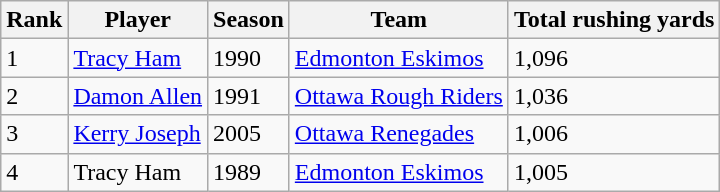<table class="wikitable sortable">
<tr style="white-space: nowrap;">
<th>Rank</th>
<th>Player</th>
<th>Season</th>
<th>Team</th>
<th>Total rushing yards</th>
</tr>
<tr>
<td>1</td>
<td><a href='#'>Tracy Ham</a></td>
<td>1990</td>
<td><a href='#'>Edmonton Eskimos</a></td>
<td>1,096</td>
</tr>
<tr>
<td>2</td>
<td><a href='#'>Damon Allen</a></td>
<td>1991</td>
<td><a href='#'>Ottawa Rough Riders</a></td>
<td>1,036</td>
</tr>
<tr>
<td>3</td>
<td><a href='#'>Kerry Joseph</a></td>
<td>2005</td>
<td><a href='#'>Ottawa Renegades</a></td>
<td>1,006</td>
</tr>
<tr>
<td>4</td>
<td>Tracy Ham</td>
<td>1989</td>
<td><a href='#'>Edmonton Eskimos</a></td>
<td>1,005</td>
</tr>
</table>
